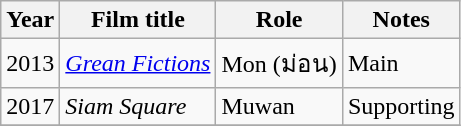<table class="wikitable">
<tr>
<th>Year</th>
<th>Film title</th>
<th>Role</th>
<th>Notes</th>
</tr>
<tr>
<td>2013</td>
<td><em><a href='#'>Grean Fictions</a></em></td>
<td>Mon (ม่อน)</td>
<td>Main</td>
</tr>
<tr>
<td>2017</td>
<td><em>Siam Square</em></td>
<td>Muwan</td>
<td>Supporting</td>
</tr>
<tr>
</tr>
</table>
